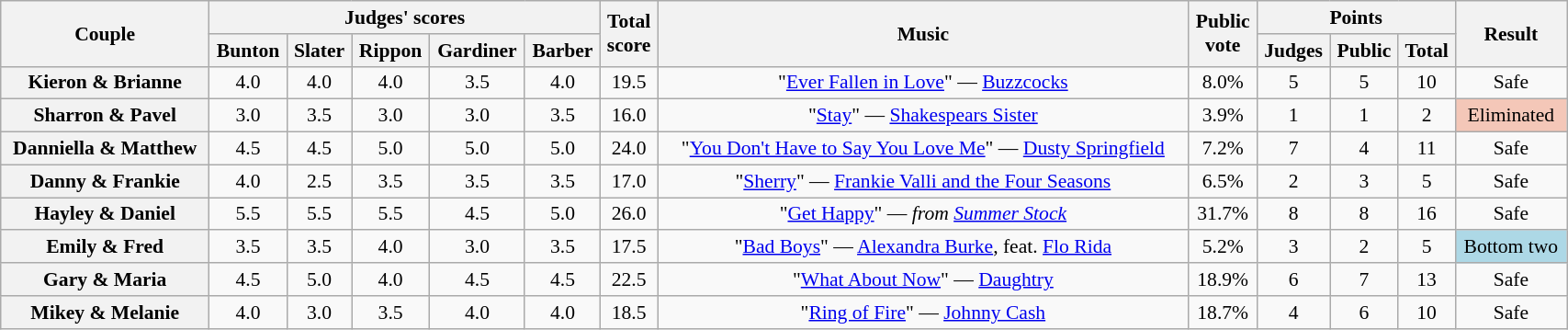<table class="wikitable sortable" style="text-align:center; ; font-size:90%; width:90%">
<tr>
<th scope="col" rowspan=2>Couple</th>
<th scope="col" colspan=5 class="unsortable">Judges' scores</th>
<th scope="col" rowspan=2>Total<br>score</th>
<th scope="col" rowspan=2 class="unsortable">Music</th>
<th scope="col" rowspan=2>Public<br>vote</th>
<th scope="col" colspan=3>Points</th>
<th scope="col" rowspan=2 class="unsortable">Result</th>
</tr>
<tr>
<th class="unsortable">Bunton</th>
<th class="unsortable">Slater</th>
<th class="unsortable">Rippon</th>
<th class="unsortable">Gardiner</th>
<th class="unsortable">Barber</th>
<th class="unsortable">Judges</th>
<th class="unsortable">Public</th>
<th>Total</th>
</tr>
<tr>
<th scope="row">Kieron & Brianne</th>
<td>4.0</td>
<td>4.0</td>
<td>4.0</td>
<td>3.5</td>
<td>4.0</td>
<td>19.5</td>
<td>"<a href='#'>Ever Fallen in Love</a>" — <a href='#'>Buzzcocks</a></td>
<td>8.0%</td>
<td>5</td>
<td>5</td>
<td>10</td>
<td>Safe</td>
</tr>
<tr>
<th scope="row">Sharron & Pavel</th>
<td>3.0</td>
<td>3.5</td>
<td>3.0</td>
<td>3.0</td>
<td>3.5</td>
<td>16.0</td>
<td>"<a href='#'>Stay</a>" — <a href='#'>Shakespears Sister</a></td>
<td>3.9%</td>
<td>1</td>
<td>1</td>
<td>2</td>
<td bgcolor="f4c7b8">Eliminated</td>
</tr>
<tr>
<th scope="row">Danniella & Matthew</th>
<td>4.5</td>
<td>4.5</td>
<td>5.0</td>
<td>5.0</td>
<td>5.0</td>
<td>24.0</td>
<td>"<a href='#'>You Don't Have to Say You Love Me</a>" — <a href='#'>Dusty Springfield</a></td>
<td>7.2%</td>
<td>7</td>
<td>4</td>
<td>11</td>
<td>Safe</td>
</tr>
<tr>
<th scope="row">Danny & Frankie</th>
<td>4.0</td>
<td>2.5</td>
<td>3.5</td>
<td>3.5</td>
<td>3.5</td>
<td>17.0</td>
<td>"<a href='#'>Sherry</a>" — <a href='#'>Frankie Valli and the Four Seasons</a></td>
<td>6.5%</td>
<td>2</td>
<td>3</td>
<td>5</td>
<td>Safe</td>
</tr>
<tr>
<th scope="row">Hayley & Daniel</th>
<td>5.5</td>
<td>5.5</td>
<td>5.5</td>
<td>4.5</td>
<td>5.0</td>
<td>26.0</td>
<td>"<a href='#'>Get Happy</a>" — <em>from <a href='#'>Summer Stock</a></em></td>
<td>31.7%</td>
<td>8</td>
<td>8</td>
<td>16</td>
<td>Safe</td>
</tr>
<tr>
<th scope="row">Emily & Fred</th>
<td>3.5</td>
<td>3.5</td>
<td>4.0</td>
<td>3.0</td>
<td>3.5</td>
<td>17.5</td>
<td>"<a href='#'>Bad Boys</a>" — <a href='#'>Alexandra Burke</a>, feat. <a href='#'>Flo Rida</a></td>
<td>5.2%</td>
<td>3</td>
<td>2</td>
<td>5</td>
<td bgcolor=lightblue>Bottom two</td>
</tr>
<tr>
<th scope="row">Gary & Maria</th>
<td>4.5</td>
<td>5.0</td>
<td>4.0</td>
<td>4.5</td>
<td>4.5</td>
<td>22.5</td>
<td>"<a href='#'>What About Now</a>" — <a href='#'>Daughtry</a></td>
<td>18.9%</td>
<td>6</td>
<td>7</td>
<td>13</td>
<td>Safe</td>
</tr>
<tr>
<th scope="row">Mikey & Melanie</th>
<td>4.0</td>
<td>3.0</td>
<td>3.5</td>
<td>4.0</td>
<td>4.0</td>
<td>18.5</td>
<td>"<a href='#'>Ring of Fire</a>" — <a href='#'>Johnny Cash</a></td>
<td>18.7%</td>
<td>4</td>
<td>6</td>
<td>10</td>
<td>Safe</td>
</tr>
</table>
